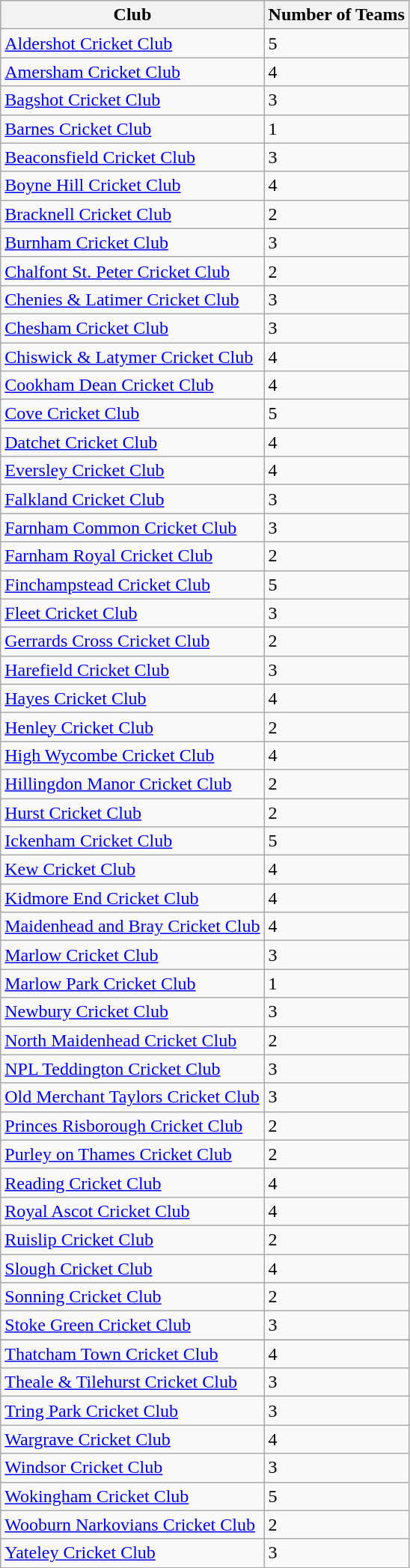<table class="wikitable">
<tr>
<th>Club</th>
<th>Number of Teams</th>
</tr>
<tr>
<td><a href='#'>Aldershot Cricket Club</a></td>
<td>5</td>
</tr>
<tr>
<td><a href='#'>Amersham Cricket Club</a></td>
<td>4</td>
</tr>
<tr>
<td><a href='#'>Bagshot Cricket Club</a></td>
<td>3</td>
</tr>
<tr>
<td><a href='#'>Barnes Cricket Club</a></td>
<td>1</td>
</tr>
<tr>
<td><a href='#'>Beaconsfield Cricket Club</a></td>
<td>3</td>
</tr>
<tr>
<td><a href='#'>Boyne Hill Cricket Club</a></td>
<td>4</td>
</tr>
<tr>
<td><a href='#'>Bracknell Cricket Club</a></td>
<td>2</td>
</tr>
<tr>
<td><a href='#'>Burnham Cricket Club</a></td>
<td>3</td>
</tr>
<tr>
<td><a href='#'>Chalfont St. Peter Cricket Club</a></td>
<td>2</td>
</tr>
<tr>
<td><a href='#'>Chenies & Latimer Cricket Club</a></td>
<td>3</td>
</tr>
<tr>
<td><a href='#'>Chesham Cricket Club</a></td>
<td>3</td>
</tr>
<tr>
<td><a href='#'>Chiswick & Latymer Cricket Club</a></td>
<td>4</td>
</tr>
<tr>
<td><a href='#'>Cookham Dean Cricket Club</a></td>
<td>4</td>
</tr>
<tr>
<td><a href='#'>Cove Cricket Club</a></td>
<td>5</td>
</tr>
<tr>
<td><a href='#'>Datchet Cricket Club</a></td>
<td>4</td>
</tr>
<tr>
<td><a href='#'>Eversley Cricket Club</a></td>
<td>4</td>
</tr>
<tr>
<td><a href='#'>Falkland Cricket Club</a></td>
<td>3</td>
</tr>
<tr>
<td><a href='#'>Farnham Common Cricket Club</a></td>
<td>3</td>
</tr>
<tr>
<td><a href='#'>Farnham Royal Cricket Club</a></td>
<td>2</td>
</tr>
<tr>
<td><a href='#'>Finchampstead Cricket Club</a></td>
<td>5</td>
</tr>
<tr>
<td><a href='#'>Fleet Cricket Club</a></td>
<td>3</td>
</tr>
<tr>
<td><a href='#'>Gerrards Cross Cricket Club</a></td>
<td>2</td>
</tr>
<tr>
<td><a href='#'>Harefield Cricket Club</a></td>
<td>3</td>
</tr>
<tr>
<td><a href='#'>Hayes Cricket Club</a></td>
<td>4</td>
</tr>
<tr>
<td><a href='#'>Henley Cricket Club</a></td>
<td>2</td>
</tr>
<tr>
<td><a href='#'>High Wycombe Cricket Club</a></td>
<td>4</td>
</tr>
<tr>
<td><a href='#'>Hillingdon Manor Cricket Club</a></td>
<td>2</td>
</tr>
<tr>
<td><a href='#'>Hurst Cricket Club</a></td>
<td>2</td>
</tr>
<tr>
<td><a href='#'>Ickenham Cricket Club</a></td>
<td>5</td>
</tr>
<tr>
<td><a href='#'>Kew Cricket Club</a></td>
<td>4</td>
</tr>
<tr>
<td><a href='#'>Kidmore End Cricket Club</a></td>
<td>4</td>
</tr>
<tr>
<td><a href='#'>Maidenhead and Bray Cricket Club</a></td>
<td>4</td>
</tr>
<tr>
<td><a href='#'>Marlow Cricket Club</a></td>
<td>3</td>
</tr>
<tr>
<td><a href='#'>Marlow Park Cricket Club</a></td>
<td>1</td>
</tr>
<tr>
<td><a href='#'>Newbury Cricket Club</a></td>
<td>3</td>
</tr>
<tr>
<td><a href='#'>North Maidenhead Cricket Club</a></td>
<td>2</td>
</tr>
<tr>
<td><a href='#'>NPL Teddington Cricket Club</a></td>
<td>3</td>
</tr>
<tr>
<td><a href='#'>Old Merchant Taylors Cricket Club</a></td>
<td>3</td>
</tr>
<tr>
<td><a href='#'>Princes Risborough Cricket Club</a></td>
<td>2</td>
</tr>
<tr>
<td><a href='#'>Purley on Thames Cricket Club</a></td>
<td>2</td>
</tr>
<tr>
<td><a href='#'>Reading Cricket Club</a></td>
<td>4</td>
</tr>
<tr>
<td><a href='#'>Royal Ascot Cricket Club</a></td>
<td>4</td>
</tr>
<tr>
<td><a href='#'>Ruislip Cricket Club</a></td>
<td>2</td>
</tr>
<tr>
<td><a href='#'>Slough Cricket Club</a></td>
<td>4</td>
</tr>
<tr>
<td><a href='#'>Sonning Cricket Club</a></td>
<td>2</td>
</tr>
<tr>
<td><a href='#'>Stoke Green Cricket Club</a></td>
<td>3</td>
</tr>
<tr>
</tr>
<tr>
<td><a href='#'>Thatcham Town Cricket Club</a></td>
<td>4</td>
</tr>
<tr>
<td><a href='#'>Theale & Tilehurst Cricket Club</a></td>
<td>3</td>
</tr>
<tr>
<td><a href='#'>Tring Park Cricket Club</a></td>
<td>3</td>
</tr>
<tr>
<td><a href='#'>Wargrave Cricket Club</a></td>
<td>4</td>
</tr>
<tr>
<td><a href='#'>Windsor Cricket Club</a></td>
<td>3</td>
</tr>
<tr>
<td><a href='#'>Wokingham Cricket Club</a></td>
<td>5</td>
</tr>
<tr>
<td><a href='#'>Wooburn Narkovians Cricket Club</a></td>
<td>2</td>
</tr>
<tr>
<td><a href='#'>Yateley Cricket Club</a></td>
<td>3</td>
</tr>
</table>
